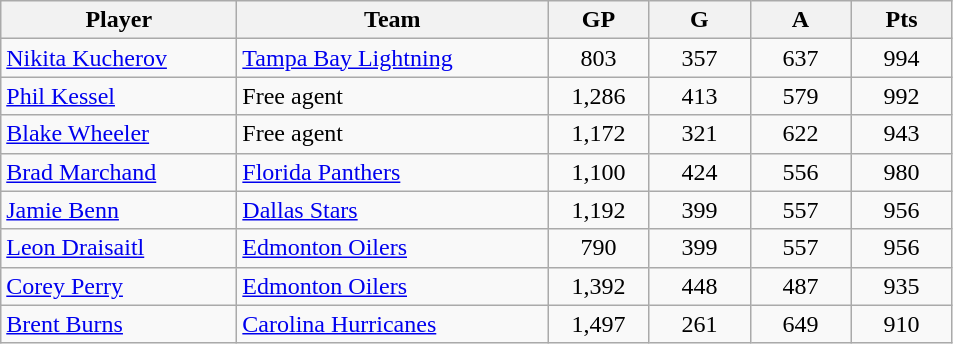<table class="wikitable sortable" style="text-align:center" border="1" cellpadding="3" cellspacing="0">
<tr>
<th width=150px>Player</th>
<th width="200px">Team</th>
<th width=60px>GP</th>
<th width=60px>G</th>
<th width=60px>A</th>
<th width=60px>Pts</th>
</tr>
<tr>
<td align="left"><a href='#'>Nikita Kucherov</a></td>
<td align="left"><a href='#'>Tampa Bay Lightning</a></td>
<td>803</td>
<td>357</td>
<td>637</td>
<td>994</td>
</tr>
<tr>
<td align="left"><a href='#'>Phil Kessel</a> </td>
<td align="left">Free agent</td>
<td>1,286</td>
<td>413</td>
<td>579</td>
<td>992</td>
</tr>
<tr>
<td align="left"><a href='#'>Blake Wheeler</a> </td>
<td align="left">Free agent</td>
<td>1,172</td>
<td>321</td>
<td>622</td>
<td>943</td>
</tr>
<tr>
<td align="left"><a href='#'>Brad Marchand</a></td>
<td align="left"><a href='#'>Florida Panthers</a></td>
<td>1,100</td>
<td>424</td>
<td>556</td>
<td>980</td>
</tr>
<tr>
<td align="left"><a href='#'>Jamie Benn</a></td>
<td align="left"><a href='#'>Dallas Stars</a></td>
<td>1,192</td>
<td>399</td>
<td>557</td>
<td>956</td>
</tr>
<tr>
<td align="left"><a href='#'>Leon Draisaitl</a></td>
<td align="left"><a href='#'>Edmonton Oilers</a></td>
<td>790</td>
<td>399</td>
<td>557</td>
<td>956</td>
</tr>
<tr>
<td align="left"><a href='#'>Corey Perry</a></td>
<td align="left"><a href='#'>Edmonton Oilers</a></td>
<td>1,392</td>
<td>448</td>
<td>487</td>
<td>935</td>
</tr>
<tr>
<td align="left"><a href='#'>Brent Burns</a></td>
<td align="left"><a href='#'>Carolina Hurricanes</a></td>
<td>1,497</td>
<td>261</td>
<td>649</td>
<td>910</td>
</tr>
</table>
